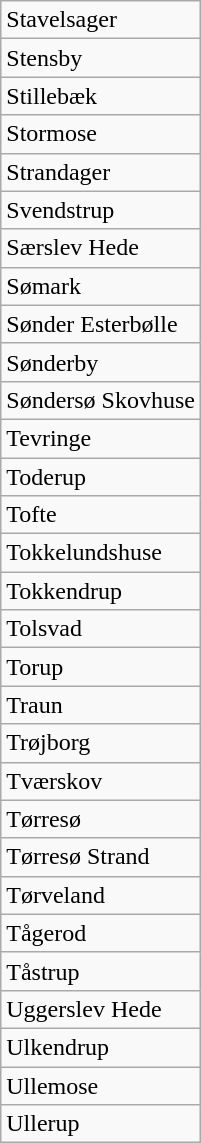<table class="wikitable" style="float:left; margin-right:1em">
<tr>
<td>Stavelsager</td>
</tr>
<tr>
<td>Stensby</td>
</tr>
<tr>
<td>Stillebæk</td>
</tr>
<tr>
<td>Stormose</td>
</tr>
<tr>
<td>Strandager</td>
</tr>
<tr>
<td>Svendstrup</td>
</tr>
<tr>
<td>Særslev Hede</td>
</tr>
<tr>
<td>Sømark</td>
</tr>
<tr>
<td>Sønder Esterbølle</td>
</tr>
<tr>
<td>Sønderby</td>
</tr>
<tr>
<td>Søndersø Skovhuse</td>
</tr>
<tr>
<td>Tevringe</td>
</tr>
<tr>
<td>Toderup</td>
</tr>
<tr>
<td>Tofte</td>
</tr>
<tr>
<td>Tokkelundshuse</td>
</tr>
<tr>
<td>Tokkendrup</td>
</tr>
<tr>
<td>Tolsvad</td>
</tr>
<tr>
<td>Torup</td>
</tr>
<tr>
<td>Traun</td>
</tr>
<tr>
<td>Trøjborg</td>
</tr>
<tr>
<td>Tværskov</td>
</tr>
<tr>
<td>Tørresø</td>
</tr>
<tr>
<td>Tørresø Strand</td>
</tr>
<tr>
<td>Tørveland</td>
</tr>
<tr>
<td>Tågerod</td>
</tr>
<tr>
<td>Tåstrup</td>
</tr>
<tr>
<td>Uggerslev Hede</td>
</tr>
<tr>
<td>Ulkendrup</td>
</tr>
<tr>
<td>Ullemose</td>
</tr>
<tr>
<td>Ullerup</td>
</tr>
</table>
